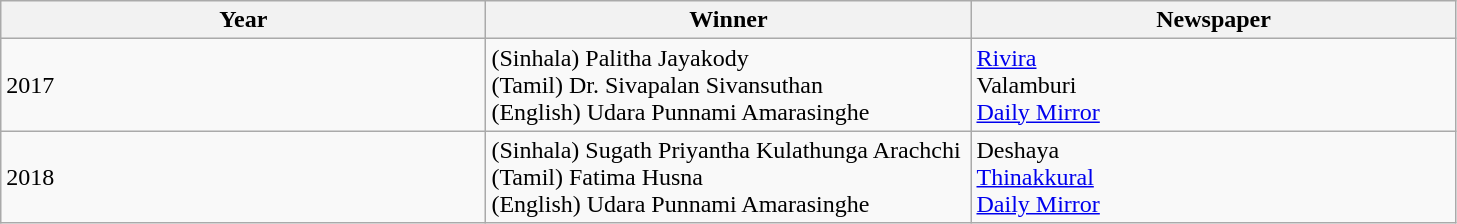<table class="wikitable sortable mw-collapsible mw-collapsed">
<tr>
<th width="33%">Year</th>
<th width="33%">Winner</th>
<th width="33%">Newspaper</th>
</tr>
<tr>
<td>2017</td>
<td>(Sinhala) Palitha Jayakody<br>(Tamil) Dr. Sivapalan Sivansuthan<br>(English) Udara Punnami Amarasinghe</td>
<td><a href='#'>Rivira</a><br>Valamburi<br><a href='#'>Daily Mirror</a></td>
</tr>
<tr>
<td>2018</td>
<td>(Sinhala) Sugath Priyantha Kulathunga Arachchi<br>(Tamil) Fatima Husna<br>(English) Udara Punnami Amarasinghe</td>
<td>Deshaya<br><a href='#'>Thinakkural</a><br><a href='#'>Daily Mirror</a></td>
</tr>
</table>
